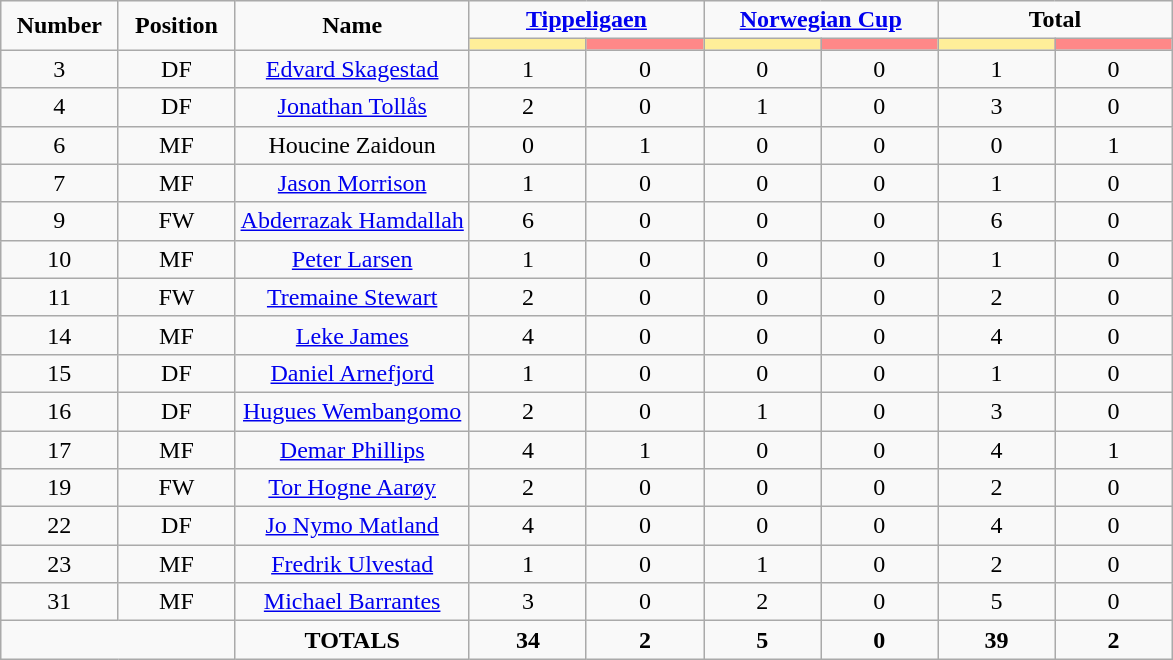<table class="wikitable" style="font-size: 100%; text-align: center;">
<tr>
<td rowspan="2" width="10%" align="center"><strong>Number</strong></td>
<td rowspan="2" width="10%" align="center"><strong>Position</strong></td>
<td rowspan="2" width="20%" align="center"><strong>Name</strong></td>
<td colspan="2" align="center"><strong><a href='#'>Tippeligaen</a></strong></td>
<td colspan="2" align="center"><strong><a href='#'>Norwegian Cup</a></strong></td>
<td colspan="2" align="center"><strong>Total</strong></td>
</tr>
<tr>
<th width=60 style="background: #FFEE99"></th>
<th width=60 style="background: #FF8888"></th>
<th width=60 style="background: #FFEE99"></th>
<th width=60 style="background: #FF8888"></th>
<th width=60 style="background: #FFEE99"></th>
<th width=60 style="background: #FF8888"></th>
</tr>
<tr>
<td>3</td>
<td>DF</td>
<td><a href='#'>Edvard Skagestad</a></td>
<td>1</td>
<td>0</td>
<td>0</td>
<td>0</td>
<td>1</td>
<td>0</td>
</tr>
<tr>
<td>4</td>
<td>DF</td>
<td><a href='#'>Jonathan Tollås</a></td>
<td>2</td>
<td>0</td>
<td>1</td>
<td>0</td>
<td>3</td>
<td>0</td>
</tr>
<tr>
<td>6</td>
<td>MF</td>
<td>Houcine Zaidoun</td>
<td>0</td>
<td>1</td>
<td>0</td>
<td>0</td>
<td>0</td>
<td>1</td>
</tr>
<tr>
<td>7</td>
<td>MF</td>
<td><a href='#'>Jason Morrison</a></td>
<td>1</td>
<td>0</td>
<td>0</td>
<td>0</td>
<td>1</td>
<td>0</td>
</tr>
<tr>
<td>9</td>
<td>FW</td>
<td><a href='#'>Abderrazak Hamdallah</a></td>
<td>6</td>
<td>0</td>
<td>0</td>
<td>0</td>
<td>6</td>
<td>0</td>
</tr>
<tr>
<td>10</td>
<td>MF</td>
<td><a href='#'>Peter Larsen</a></td>
<td>1</td>
<td>0</td>
<td>0</td>
<td>0</td>
<td>1</td>
<td>0</td>
</tr>
<tr>
<td>11</td>
<td>FW</td>
<td><a href='#'>Tremaine Stewart</a></td>
<td>2</td>
<td>0</td>
<td>0</td>
<td>0</td>
<td>2</td>
<td>0</td>
</tr>
<tr>
<td>14</td>
<td>MF</td>
<td><a href='#'>Leke James</a></td>
<td>4</td>
<td>0</td>
<td>0</td>
<td>0</td>
<td>4</td>
<td>0</td>
</tr>
<tr>
<td>15</td>
<td>DF</td>
<td><a href='#'>Daniel Arnefjord</a></td>
<td>1</td>
<td>0</td>
<td>0</td>
<td>0</td>
<td>1</td>
<td>0</td>
</tr>
<tr>
<td>16</td>
<td>DF</td>
<td><a href='#'>Hugues Wembangomo</a></td>
<td>2</td>
<td>0</td>
<td>1</td>
<td>0</td>
<td>3</td>
<td>0</td>
</tr>
<tr>
<td>17</td>
<td>MF</td>
<td><a href='#'>Demar Phillips</a></td>
<td>4</td>
<td>1</td>
<td>0</td>
<td>0</td>
<td>4</td>
<td>1</td>
</tr>
<tr>
<td>19</td>
<td>FW</td>
<td><a href='#'>Tor Hogne Aarøy</a></td>
<td>2</td>
<td>0</td>
<td>0</td>
<td>0</td>
<td>2</td>
<td>0</td>
</tr>
<tr>
<td>22</td>
<td>DF</td>
<td><a href='#'>Jo Nymo Matland</a></td>
<td>4</td>
<td>0</td>
<td>0</td>
<td>0</td>
<td>4</td>
<td>0</td>
</tr>
<tr>
<td>23</td>
<td>MF</td>
<td><a href='#'>Fredrik Ulvestad</a></td>
<td>1</td>
<td>0</td>
<td>1</td>
<td>0</td>
<td>2</td>
<td>0</td>
</tr>
<tr>
<td>31</td>
<td>MF</td>
<td><a href='#'>Michael Barrantes</a></td>
<td>3</td>
<td>0</td>
<td>2</td>
<td>0</td>
<td>5</td>
<td>0</td>
</tr>
<tr>
<td colspan="2"></td>
<td><strong>TOTALS</strong></td>
<td><strong>34</strong></td>
<td><strong>2</strong></td>
<td><strong>5</strong></td>
<td><strong>0</strong></td>
<td><strong>39</strong></td>
<td><strong>2</strong></td>
</tr>
</table>
